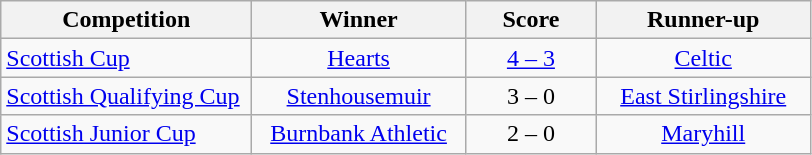<table class="wikitable" style="text-align: center;">
<tr>
<th width=160>Competition</th>
<th width=135>Winner</th>
<th width=80>Score</th>
<th width=135>Runner-up</th>
</tr>
<tr>
<td align=left><a href='#'>Scottish Cup</a></td>
<td><a href='#'>Hearts</a></td>
<td><a href='#'>4 – 3</a></td>
<td><a href='#'>Celtic</a></td>
</tr>
<tr>
<td align=left><a href='#'>Scottish Qualifying Cup</a></td>
<td><a href='#'>Stenhousemuir</a></td>
<td>3 – 0</td>
<td><a href='#'>East Stirlingshire</a></td>
</tr>
<tr>
<td align=left><a href='#'>Scottish Junior Cup</a></td>
<td><a href='#'>Burnbank Athletic</a></td>
<td>2 – 0</td>
<td><a href='#'>Maryhill</a></td>
</tr>
</table>
